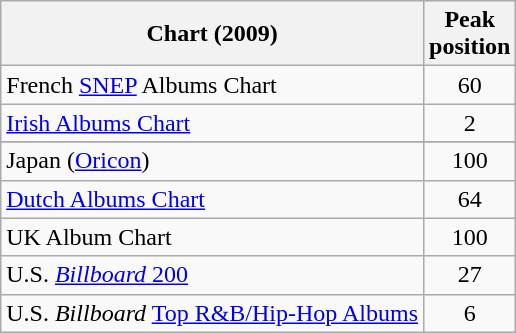<table class="wikitable sortable">
<tr>
<th>Chart (2009)</th>
<th>Peak<br>position</th>
</tr>
<tr>
<td>French <a href='#'>SNEP</a> Albums Chart</td>
<td align="center">60</td>
</tr>
<tr>
<td><a href='#'>Irish Albums Chart</a></td>
<td align="center">2</td>
</tr>
<tr>
</tr>
<tr>
<td>Japan (<a href='#'>Oricon</a>)</td>
<td align="center">100</td>
</tr>
<tr>
<td><a href='#'>Dutch Albums Chart</a></td>
<td align="center">64</td>
</tr>
<tr>
<td>UK Album Chart</td>
<td align="center">100</td>
</tr>
<tr>
<td>U.S. <a href='#'><em>Billboard</em> 200</a></td>
<td align="center">27</td>
</tr>
<tr>
<td>U.S. <em>Billboard</em> <a href='#'>Top R&B/Hip-Hop Albums</a></td>
<td align="center">6</td>
</tr>
</table>
